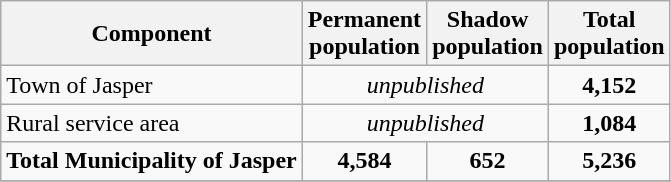<table class="wikitable">
<tr>
<th>Component</th>
<th>Permanent<br>population</th>
<th>Shadow<br>population</th>
<th>Total<br>population</th>
</tr>
<tr>
<td>Town of Jasper</td>
<td colspan=2 align=center><em>unpublished</em></td>
<td align=center><strong>4,152</strong></td>
</tr>
<tr>
<td>Rural service area</td>
<td colspan=2 align=center><em>unpublished</em></td>
<td align=center><strong>1,084</strong></td>
</tr>
<tr>
<td><strong>Total Municipality of Jasper</strong></td>
<td align=center><strong>4,584</strong></td>
<td align=center><strong>652</strong></td>
<td align=center><strong>5,236</strong></td>
</tr>
<tr>
</tr>
</table>
